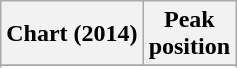<table class="wikitable plainrowheaders">
<tr>
<th>Chart (2014)</th>
<th>Peak<br>position</th>
</tr>
<tr>
</tr>
<tr>
</tr>
</table>
